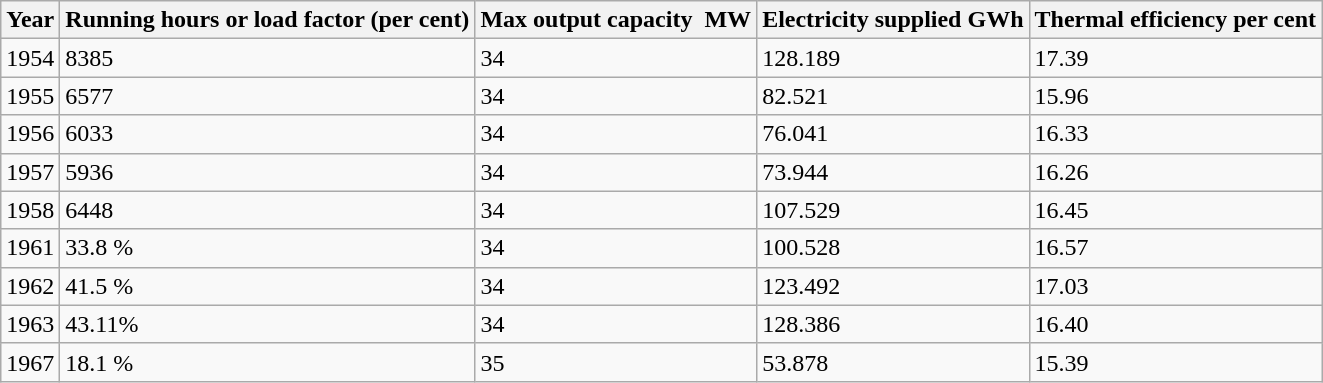<table class="wikitable">
<tr>
<th>Year</th>
<th>Running hours or load factor (per cent)</th>
<th>Max output capacity  MW</th>
<th>Electricity supplied GWh</th>
<th>Thermal efficiency per cent</th>
</tr>
<tr>
<td>1954</td>
<td>8385                    </td>
<td>34</td>
<td>128.189</td>
<td>17.39</td>
</tr>
<tr>
<td>1955</td>
<td>6577</td>
<td>34</td>
<td>82.521</td>
<td>15.96</td>
</tr>
<tr>
<td>1956</td>
<td>6033</td>
<td>34</td>
<td>76.041</td>
<td>16.33</td>
</tr>
<tr>
<td>1957</td>
<td>5936</td>
<td>34</td>
<td>73.944</td>
<td>16.26</td>
</tr>
<tr>
<td>1958</td>
<td>6448</td>
<td>34</td>
<td>107.529</td>
<td>16.45</td>
</tr>
<tr>
<td>1961</td>
<td>33.8 %</td>
<td>34</td>
<td>100.528</td>
<td>16.57</td>
</tr>
<tr>
<td>1962</td>
<td>41.5 %</td>
<td>34</td>
<td>123.492</td>
<td>17.03</td>
</tr>
<tr>
<td>1963</td>
<td>43.11%</td>
<td>34</td>
<td>128.386</td>
<td>16.40</td>
</tr>
<tr>
<td>1967</td>
<td>18.1 %</td>
<td>35</td>
<td>53.878</td>
<td>15.39</td>
</tr>
</table>
